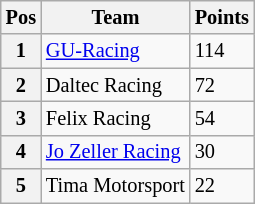<table class="wikitable" style="font-size: 85%;">
<tr>
<th>Pos</th>
<th>Team</th>
<th>Points</th>
</tr>
<tr>
<th>1</th>
<td> <a href='#'>GU-Racing</a></td>
<td>114</td>
</tr>
<tr>
<th>2</th>
<td> Daltec Racing</td>
<td>72</td>
</tr>
<tr>
<th>3</th>
<td> Felix Racing</td>
<td>54</td>
</tr>
<tr>
<th>4</th>
<td> <a href='#'>Jo Zeller Racing</a></td>
<td>30</td>
</tr>
<tr>
<th>5</th>
<td> Tima Motorsport</td>
<td>22</td>
</tr>
</table>
